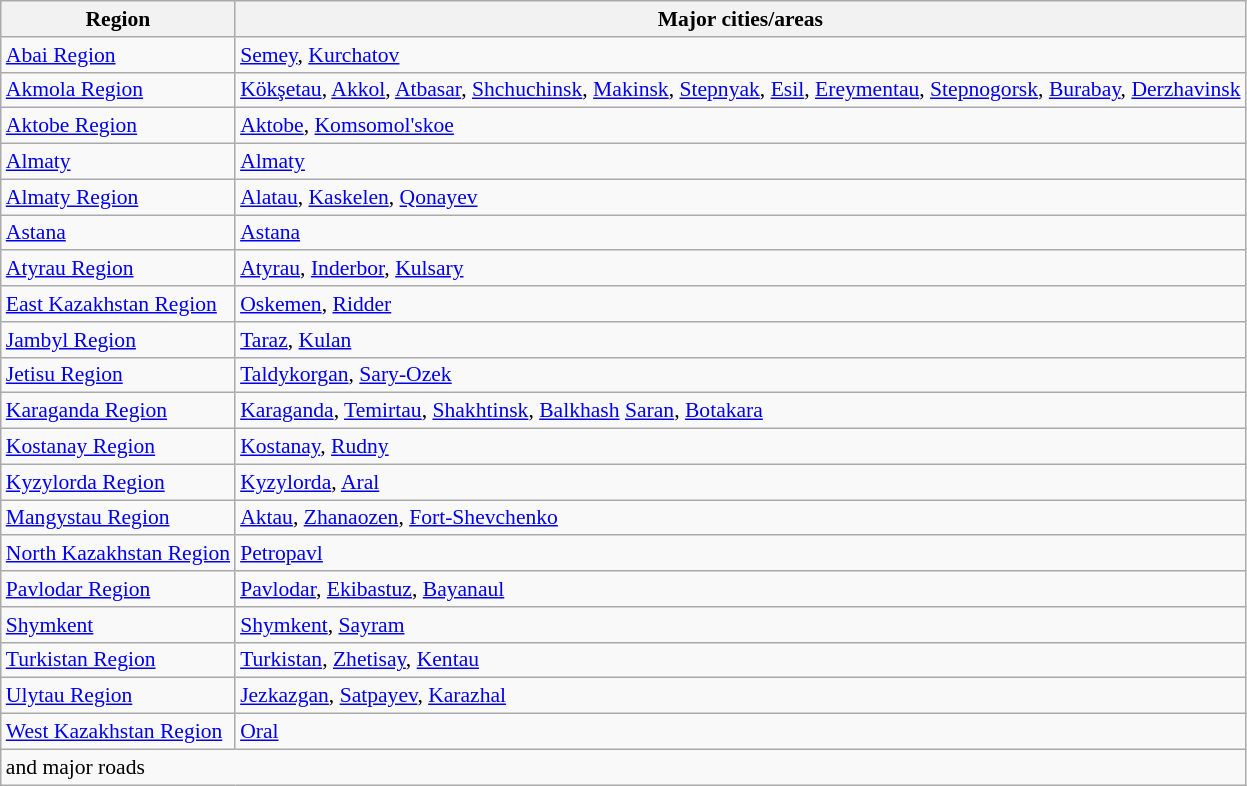<table class="wikitable" style="font-size:90%">
<tr>
<th>Region</th>
<th>Major cities/areas</th>
</tr>
<tr>
<td><a href='#'>Abai Region</a></td>
<td><a href='#'>Semey</a>, <a href='#'>Kurchatov</a></td>
</tr>
<tr>
<td><a href='#'>Akmola Region</a></td>
<td><a href='#'>Kökşetau</a>, <a href='#'>Akkol</a>, <a href='#'>Atbasar</a>, <a href='#'>Shchuchinsk</a>, <a href='#'>Makinsk</a>, <a href='#'>Stepnyak</a>, <a href='#'>Esil</a>, <a href='#'>Ereymentau</a>, <a href='#'>Stepnogorsk</a>, <a href='#'>Burabay</a>, <a href='#'>Derzhavinsk</a></td>
</tr>
<tr>
<td><a href='#'>Aktobe Region</a></td>
<td><a href='#'>Aktobe</a>, <a href='#'>Komsomol'skoe</a></td>
</tr>
<tr>
<td><a href='#'>Almaty</a></td>
<td><a href='#'>Almaty</a></td>
</tr>
<tr>
<td><a href='#'>Almaty Region</a></td>
<td><a href='#'>Alatau</a>, <a href='#'>Kaskelen</a>, <a href='#'>Qonayev</a></td>
</tr>
<tr>
<td><a href='#'>Astana</a></td>
<td><a href='#'>Astana</a></td>
</tr>
<tr>
<td><a href='#'>Atyrau Region</a></td>
<td><a href='#'>Atyrau</a>, <a href='#'>Inderbor</a>, <a href='#'>Kulsary</a></td>
</tr>
<tr>
<td><a href='#'>East Kazakhstan Region</a></td>
<td><a href='#'>Oskemen</a>, <a href='#'>Ridder</a></td>
</tr>
<tr>
<td><a href='#'>Jambyl Region</a></td>
<td><a href='#'>Taraz</a>, <a href='#'>Kulan</a></td>
</tr>
<tr>
<td><a href='#'>Jetisu Region</a></td>
<td><a href='#'>Taldykorgan</a>, <a href='#'>Sary-Ozek</a></td>
</tr>
<tr>
<td><a href='#'>Karaganda Region</a></td>
<td><a href='#'>Karaganda</a>, <a href='#'>Temirtau</a>, <a href='#'>Shakhtinsk</a>, <a href='#'>Balkhash</a> <a href='#'>Saran</a>, <a href='#'>Botakara</a></td>
</tr>
<tr>
<td><a href='#'>Kostanay Region</a></td>
<td><a href='#'>Kostanay</a>, <a href='#'>Rudny</a></td>
</tr>
<tr>
<td><a href='#'>Kyzylorda Region</a></td>
<td><a href='#'>Kyzylorda</a>, <a href='#'>Aral</a></td>
</tr>
<tr>
<td><a href='#'>Mangystau Region</a></td>
<td><a href='#'>Aktau</a>, <a href='#'>Zhanaozen</a>, <a href='#'>Fort-Shevchenko</a></td>
</tr>
<tr>
<td><a href='#'>North Kazakhstan Region</a></td>
<td><a href='#'>Petropavl</a></td>
</tr>
<tr>
<td><a href='#'>Pavlodar Region</a></td>
<td><a href='#'>Pavlodar</a>, <a href='#'>Ekibastuz</a>, <a href='#'>Bayanaul</a></td>
</tr>
<tr>
<td><a href='#'>Shymkent</a></td>
<td><a href='#'>Shymkent</a>, <a href='#'>Sayram</a></td>
</tr>
<tr>
<td><a href='#'>Turkistan Region</a></td>
<td><a href='#'>Turkistan</a>, <a href='#'>Zhetisay</a>, <a href='#'>Kentau</a></td>
</tr>
<tr>
<td><a href='#'>Ulytau Region</a></td>
<td><a href='#'>Jezkazgan</a>, <a href='#'>Satpayev</a>, <a href='#'>Karazhal</a></td>
</tr>
<tr>
<td><a href='#'>West Kazakhstan Region</a></td>
<td><a href='#'>Oral</a></td>
</tr>
<tr>
<td colspan=2>and major roads</td>
</tr>
</table>
